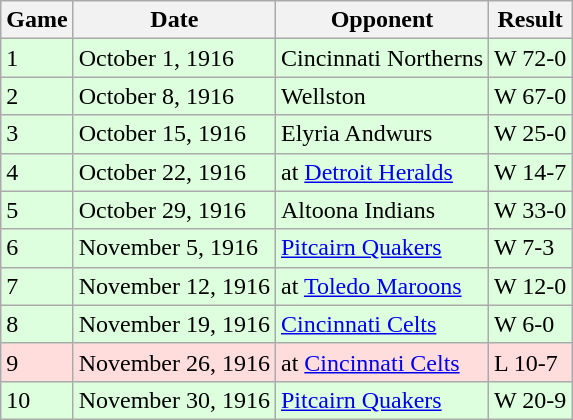<table class="wikitable">
<tr>
<th>Game</th>
<th>Date</th>
<th>Opponent</th>
<th>Result</th>
</tr>
<tr style="background: #ddffdd;">
<td>1</td>
<td>October 1, 1916</td>
<td>Cincinnati Northerns</td>
<td>W 72-0</td>
</tr>
<tr style="background: #ddffdd;">
<td>2</td>
<td>October 8, 1916</td>
<td>Wellston</td>
<td>W 67-0</td>
</tr>
<tr style="background: #ddffdd;">
<td>3</td>
<td>October 15, 1916</td>
<td>Elyria Andwurs</td>
<td>W 25-0</td>
</tr>
<tr style="background: #ddffdd;">
<td>4</td>
<td>October 22, 1916</td>
<td>at <a href='#'>Detroit Heralds</a></td>
<td>W 14-7</td>
</tr>
<tr style="background: #ddffdd;">
<td>5</td>
<td>October 29, 1916</td>
<td>Altoona Indians</td>
<td>W 33-0</td>
</tr>
<tr style="background: #ddffdd;">
<td>6</td>
<td>November 5, 1916</td>
<td><a href='#'>Pitcairn Quakers</a></td>
<td>W 7-3</td>
</tr>
<tr style="background: #ddffdd;">
<td>7</td>
<td>November 12, 1916</td>
<td>at <a href='#'>Toledo Maroons</a></td>
<td>W 12-0</td>
</tr>
<tr style="background: #ddffdd;">
<td>8</td>
<td>November 19, 1916</td>
<td><a href='#'>Cincinnati Celts</a></td>
<td>W 6-0</td>
</tr>
<tr style="background: #ffdddd;">
<td>9</td>
<td>November 26, 1916</td>
<td>at <a href='#'>Cincinnati Celts</a></td>
<td>L 10-7</td>
</tr>
<tr style="background: #ddffdd;">
<td>10</td>
<td>November 30, 1916</td>
<td><a href='#'>Pitcairn Quakers</a></td>
<td>W 20-9</td>
</tr>
</table>
